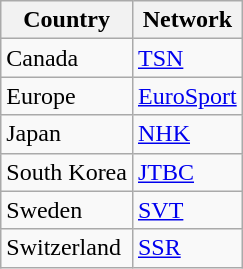<table class="wikitable">
<tr>
<th>Country</th>
<th>Network</th>
</tr>
<tr>
<td>Canada</td>
<td><a href='#'>TSN</a></td>
</tr>
<tr>
<td>Europe</td>
<td><a href='#'>EuroSport</a></td>
</tr>
<tr>
<td>Japan</td>
<td><a href='#'>NHK</a></td>
</tr>
<tr>
<td>South Korea</td>
<td><a href='#'>JTBC</a></td>
</tr>
<tr>
<td>Sweden</td>
<td><a href='#'>SVT</a></td>
</tr>
<tr>
<td>Switzerland</td>
<td><a href='#'>SSR</a></td>
</tr>
</table>
